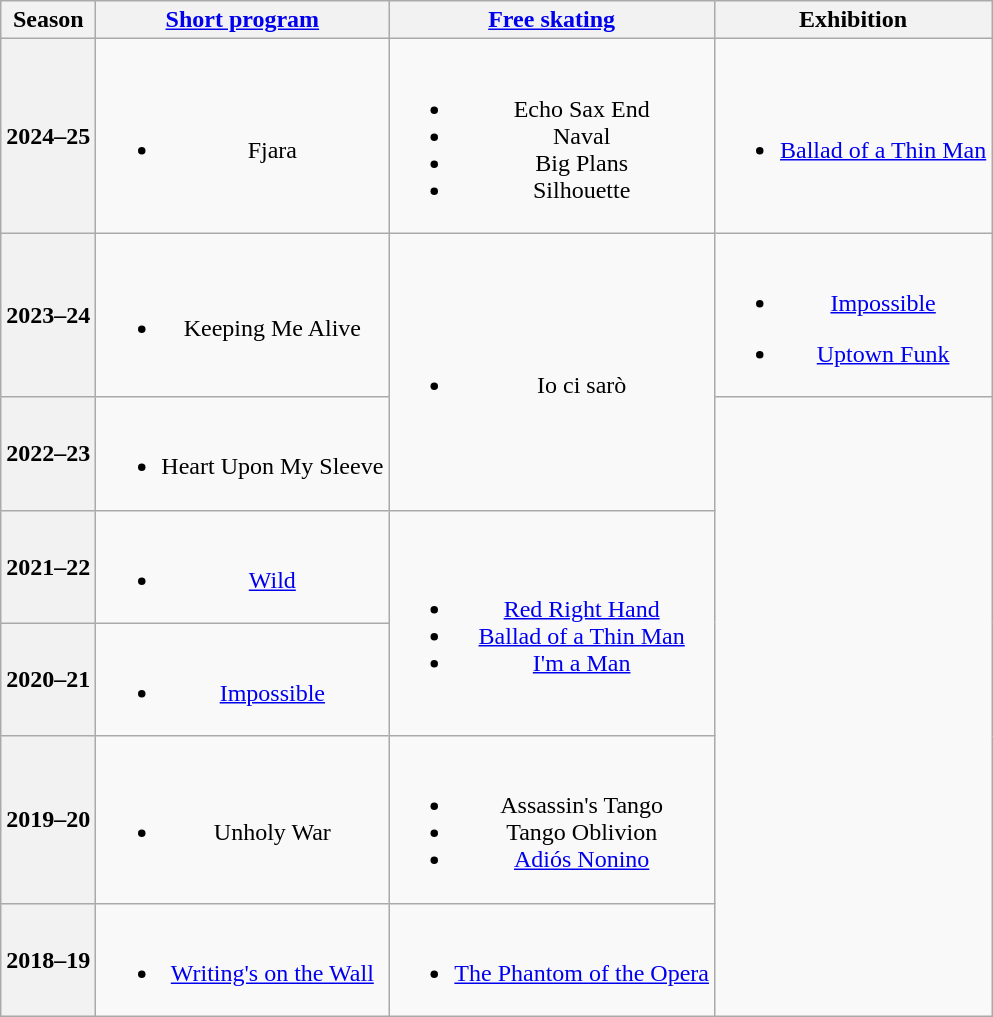<table class=wikitable style=text-align:center>
<tr>
<th>Season</th>
<th><a href='#'>Short program</a></th>
<th><a href='#'>Free skating</a></th>
<th>Exhibition</th>
</tr>
<tr>
<th>2024–25 <br></th>
<td><br><ul><li>Fjara <br></li></ul></td>
<td><br><ul><li>Echo Sax End  <br> </li><li>Naval <br></li><li>Big Plans <br></li><li>Silhouette <br></li></ul></td>
<td><br><ul><li><a href='#'>Ballad of a Thin Man</a> <br> </li></ul></td>
</tr>
<tr>
<th>2023–24 <br></th>
<td><br><ul><li>Keeping Me Alive <br></li></ul></td>
<td rowspan=2><br><ul><li>Io ci sarò <br> </li></ul></td>
<td><br><ul><li><a href='#'>Impossible</a> <br></li></ul><ul><li><a href='#'>Uptown Funk</a> <br></li></ul></td>
</tr>
<tr>
<th>2022–23 <br></th>
<td><br><ul><li>Heart Upon My Sleeve <br></li></ul></td>
</tr>
<tr>
<th>2021–22 <br></th>
<td><br><ul><li><a href='#'>Wild</a> <br></li></ul></td>
<td rowspan=2><br><ul><li><a href='#'>Red Right Hand</a> <br> </li><li><a href='#'>Ballad of a Thin Man</a> <br></li><li><a href='#'>I'm a Man</a> <br></li></ul></td>
</tr>
<tr>
<th>2020–21 <br></th>
<td><br><ul><li><a href='#'>Impossible</a> <br></li></ul></td>
</tr>
<tr>
<th>2019–20 <br></th>
<td><br><ul><li>Unholy War <br></li></ul></td>
<td><br><ul><li>Assassin's Tango <br></li><li>Tango Oblivion <br></li><li><a href='#'>Adiós Nonino</a> <br></li></ul></td>
</tr>
<tr>
<th>2018–19 <br></th>
<td><br><ul><li><a href='#'>Writing's on the Wall</a> <br></li></ul></td>
<td><br><ul><li><a href='#'>The Phantom of the Opera</a> <br></li></ul></td>
</tr>
</table>
